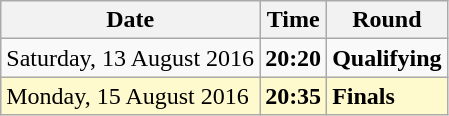<table class="wikitable">
<tr>
<th>Date</th>
<th>Time</th>
<th>Round</th>
</tr>
<tr>
<td>Saturday, 13 August 2016</td>
<td><strong>20:20</strong></td>
<td><strong>Qualifying</strong></td>
</tr>
<tr style=background:lemonchiffon>
<td>Monday, 15 August 2016</td>
<td><strong>20:35</strong></td>
<td><strong>Finals</strong></td>
</tr>
</table>
